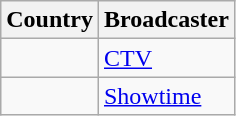<table class="wikitable">
<tr>
<th align=center>Country</th>
<th align=center>Broadcaster</th>
</tr>
<tr>
<td></td>
<td><a href='#'>CTV</a></td>
</tr>
<tr>
<td></td>
<td><a href='#'>Showtime</a></td>
</tr>
</table>
